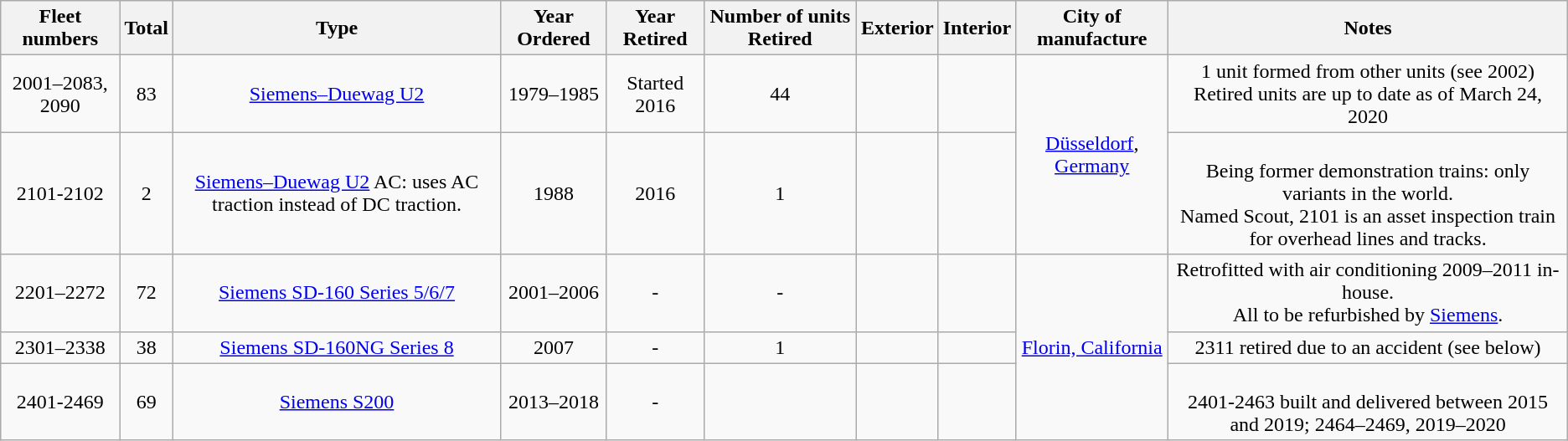<table class="wikitable">
<tr align=center>
<th>Fleet numbers</th>
<th>Total</th>
<th>Type</th>
<th>Year Ordered</th>
<th>Year Retired</th>
<th>Number of units Retired</th>
<th>Exterior</th>
<th>Interior</th>
<th>City of manufacture</th>
<th>Notes</th>
</tr>
<tr align=center>
<td>2001–2083, 2090</td>
<td>83</td>
<td><a href='#'>Siemens–Duewag U2</a></td>
<td>1979–1985</td>
<td>Started 2016</td>
<td>44</td>
<td></td>
<td></td>
<td rowspan="2"><a href='#'>Düsseldorf</a>, <a href='#'>Germany</a></td>
<td>1 unit formed from other units (see 2002)<br>Retired units are up to date as of March 24, 2020</td>
</tr>
<tr align=center>
<td>2101-2102</td>
<td>2</td>
<td><a href='#'>Siemens–Duewag U2</a> AC: uses AC traction instead of DC traction.</td>
<td>1988</td>
<td>2016</td>
<td>1</td>
<td></td>
<td></td>
<td><br>Being former demonstration trains: only variants in the world.<br>Named Scout, 2101 is an asset inspection train for overhead lines and tracks.</td>
</tr>
<tr align=center>
<td>2201–2272</td>
<td>72</td>
<td><a href='#'>Siemens SD-160 Series 5/6/7</a></td>
<td>2001–2006</td>
<td>-</td>
<td>-</td>
<td></td>
<td></td>
<td rowspan="3"><a href='#'>Florin, California</a></td>
<td>Retrofitted with air conditioning 2009–2011 in-house.<br>All to be refurbished by <a href='#'>Siemens</a>.</td>
</tr>
<tr align=center>
<td>2301–2338</td>
<td>38</td>
<td><a href='#'>Siemens SD-160NG Series 8</a></td>
<td>2007</td>
<td>-</td>
<td>1</td>
<td></td>
<td></td>
<td>2311 retired due to an accident (see below)</td>
</tr>
<tr align=center>
<td>2401-2469</td>
<td>69</td>
<td><a href='#'>Siemens S200</a></td>
<td>2013–2018</td>
<td>-</td>
<td></td>
<td></td>
<td></td>
<td><br>2401-2463 built and delivered between 2015 and 2019; 2464–2469, 2019–2020</td>
</tr>
</table>
